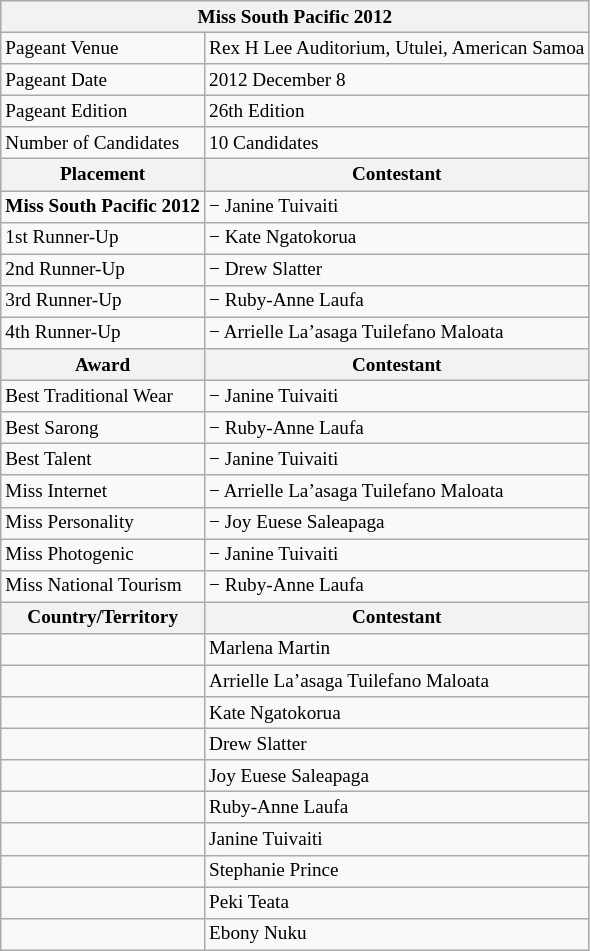<table class="wikitable sortable" style="font-size: 80%;">
<tr>
<th colspan="2"><strong>Miss South Pacific 2012</strong></th>
</tr>
<tr>
<td>Pageant Venue</td>
<td>Rex H Lee Auditorium, Utulei, American Samoa</td>
</tr>
<tr>
<td>Pageant Date</td>
<td>2012 December 8</td>
</tr>
<tr>
<td>Pageant Edition</td>
<td>26th Edition</td>
</tr>
<tr>
<td>Number of Candidates</td>
<td>10 Candidates</td>
</tr>
<tr>
<th>Placement</th>
<th>Contestant</th>
</tr>
<tr>
<td><strong>Miss South Pacific 2012</strong></td>
<td> − Janine Tuivaiti</td>
</tr>
<tr>
<td>1st Runner-Up</td>
<td> − Kate Ngatokorua</td>
</tr>
<tr>
<td>2nd Runner-Up</td>
<td> − Drew Slatter</td>
</tr>
<tr>
<td>3rd Runner-Up</td>
<td> − Ruby-Anne Laufa</td>
</tr>
<tr>
<td>4th Runner-Up</td>
<td> − Arrielle La’asaga Tuilefano Maloata</td>
</tr>
<tr>
<th>Award</th>
<th>Contestant</th>
</tr>
<tr>
<td>Best Traditional Wear</td>
<td> − Janine Tuivaiti</td>
</tr>
<tr>
<td>Best Sarong</td>
<td> − Ruby-Anne Laufa</td>
</tr>
<tr>
<td>Best Talent</td>
<td> − Janine Tuivaiti</td>
</tr>
<tr>
<td>Miss Internet</td>
<td> − Arrielle La’asaga Tuilefano Maloata</td>
</tr>
<tr>
<td>Miss Personality</td>
<td> − Joy Euese Saleapaga</td>
</tr>
<tr>
<td>Miss Photogenic</td>
<td> − Janine Tuivaiti</td>
</tr>
<tr>
<td>Miss National Tourism</td>
<td> − Ruby-Anne Laufa</td>
</tr>
<tr>
<th><strong>Country/Territory</strong></th>
<th>Contestant</th>
</tr>
<tr>
<td></td>
<td>Marlena Martin</td>
</tr>
<tr>
<td></td>
<td>Arrielle La’asaga Tuilefano Maloata</td>
</tr>
<tr>
<td></td>
<td>Kate Ngatokorua</td>
</tr>
<tr>
<td></td>
<td>Drew Slatter</td>
</tr>
<tr>
<td></td>
<td>Joy Euese Saleapaga</td>
</tr>
<tr>
<td></td>
<td>Ruby-Anne Laufa</td>
</tr>
<tr>
<td></td>
<td>Janine Tuivaiti</td>
</tr>
<tr>
<td></td>
<td>Stephanie Prince</td>
</tr>
<tr>
<td></td>
<td>Peki Teata</td>
</tr>
<tr>
<td></td>
<td>Ebony Nuku</td>
</tr>
</table>
